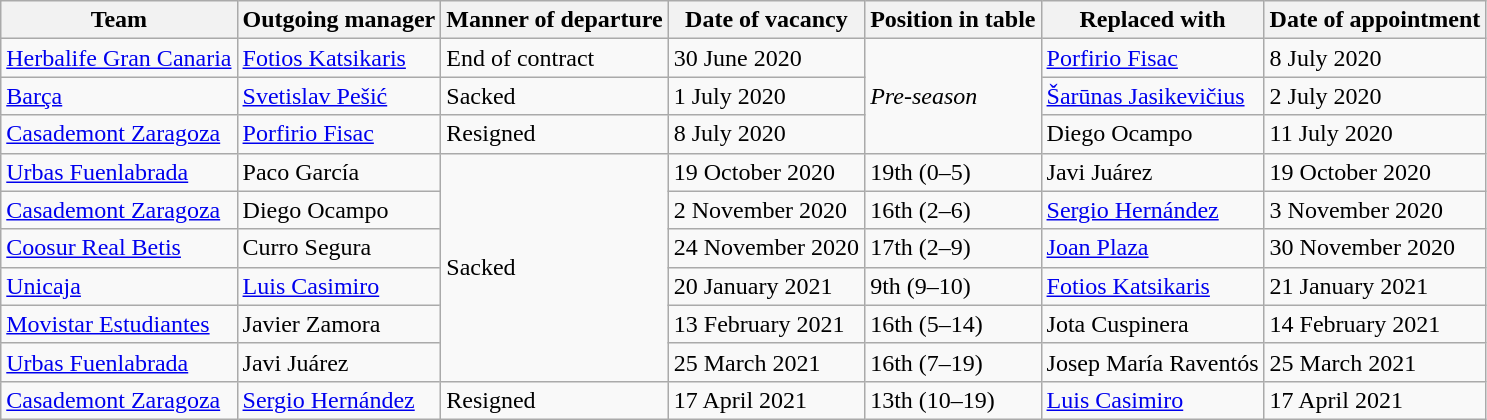<table class="wikitable sortable">
<tr>
<th>Team</th>
<th>Outgoing manager</th>
<th>Manner of departure</th>
<th>Date of vacancy</th>
<th>Position in table</th>
<th>Replaced with</th>
<th>Date of appointment</th>
</tr>
<tr>
<td><a href='#'>Herbalife Gran Canaria</a></td>
<td> <a href='#'>Fotios Katsikaris</a></td>
<td>End of contract</td>
<td>30 June 2020</td>
<td rowspan=3><em>Pre-season</em></td>
<td> <a href='#'>Porfirio Fisac</a></td>
<td>8 July 2020</td>
</tr>
<tr>
<td><a href='#'>Barça</a></td>
<td> <a href='#'>Svetislav Pešić</a></td>
<td>Sacked</td>
<td>1 July 2020</td>
<td> <a href='#'>Šarūnas Jasikevičius</a></td>
<td>2 July 2020</td>
</tr>
<tr>
<td><a href='#'>Casademont Zaragoza</a></td>
<td> <a href='#'>Porfirio Fisac</a></td>
<td>Resigned</td>
<td>8 July 2020</td>
<td> Diego Ocampo</td>
<td>11 July 2020</td>
</tr>
<tr>
<td><a href='#'>Urbas Fuenlabrada</a></td>
<td> Paco García</td>
<td rowspan=6>Sacked</td>
<td>19 October 2020</td>
<td>19th (0–5)</td>
<td> Javi Juárez</td>
<td>19 October 2020</td>
</tr>
<tr>
<td><a href='#'>Casademont Zaragoza</a></td>
<td> Diego Ocampo</td>
<td>2 November 2020</td>
<td>16th (2–6)</td>
<td> <a href='#'>Sergio Hernández</a></td>
<td>3 November 2020</td>
</tr>
<tr>
<td><a href='#'>Coosur Real Betis</a></td>
<td> Curro Segura</td>
<td>24 November 2020</td>
<td>17th (2–9)</td>
<td> <a href='#'>Joan Plaza</a></td>
<td>30 November 2020</td>
</tr>
<tr>
<td><a href='#'>Unicaja</a></td>
<td> <a href='#'>Luis Casimiro</a></td>
<td>20 January 2021</td>
<td>9th (9–10)</td>
<td> <a href='#'>Fotios Katsikaris</a></td>
<td>21 January 2021</td>
</tr>
<tr>
<td><a href='#'>Movistar Estudiantes</a></td>
<td> Javier Zamora</td>
<td>13 February 2021</td>
<td>16th (5–14)</td>
<td> Jota Cuspinera</td>
<td>14 February 2021</td>
</tr>
<tr>
<td><a href='#'>Urbas Fuenlabrada</a></td>
<td> Javi Juárez</td>
<td>25 March 2021</td>
<td>16th (7–19)</td>
<td> Josep María Raventós</td>
<td>25 March 2021</td>
</tr>
<tr>
<td><a href='#'>Casademont Zaragoza</a></td>
<td> <a href='#'>Sergio Hernández</a></td>
<td>Resigned</td>
<td>17 April 2021</td>
<td>13th (10–19)</td>
<td> <a href='#'>Luis Casimiro</a></td>
<td>17 April 2021</td>
</tr>
</table>
